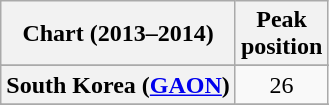<table class="wikitable sortable plainrowheaders" style="text-align:center;">
<tr>
<th>Chart (2013–2014)</th>
<th>Peak<br>position</th>
</tr>
<tr>
</tr>
<tr>
</tr>
<tr>
</tr>
<tr>
</tr>
<tr>
<th scope="row">South Korea (<a href='#'>GAON</a>)</th>
<td>26</td>
</tr>
<tr>
</tr>
<tr>
</tr>
<tr>
</tr>
<tr>
</tr>
<tr>
</tr>
<tr>
</tr>
<tr>
</tr>
</table>
